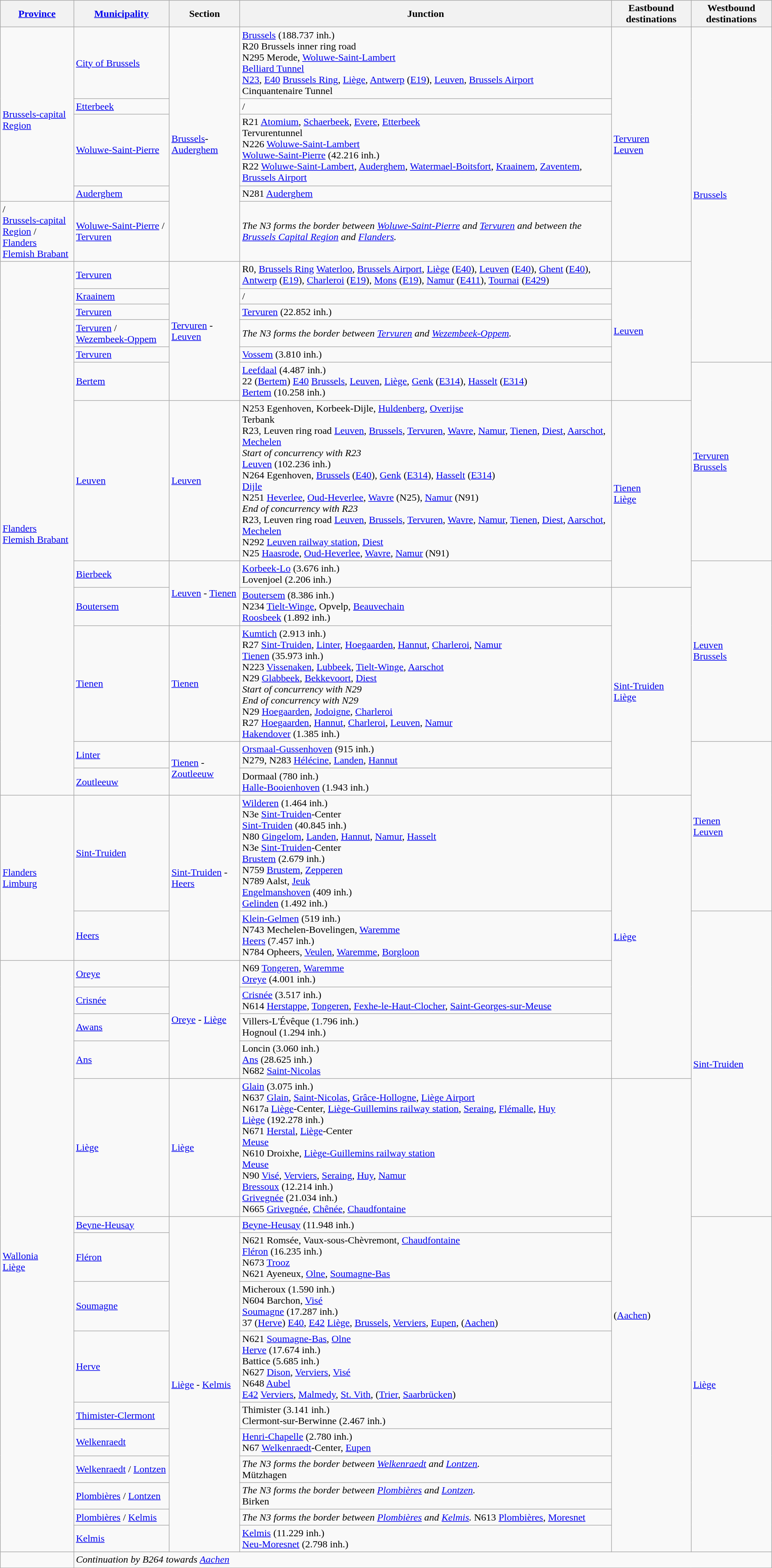<table class="wikitable">
<tr>
<th><a href='#'>Province</a></th>
<th><a href='#'>Municipality</a></th>
<th>Section</th>
<th>Junction</th>
<th>Eastbound destinations</th>
<th>Westbound destinations</th>
</tr>
<tr>
<td rowspan="4"><br><a href='#'>Brussels-capital Region</a></td>
<td><a href='#'>City of Brussels</a></td>
<td rowspan="5"><a href='#'>Brussels</a>- <a href='#'>Auderghem</a></td>
<td> <a href='#'>Brussels</a>  (188.737 inh.)<br> R20 Brussels inner ring road<br> N295 Merode, <a href='#'>Woluwe-Saint-Lambert</a><br> <a href='#'>Belliard Tunnel</a><br> <a href='#'>N23</a>, <a href='#'>E40</a> <a href='#'>Brussels Ring</a>, <a href='#'>Liège</a>, <a href='#'>Antwerp</a> (<a href='#'>E19</a>), <a href='#'>Leuven</a>, <a href='#'>Brussels Airport</a><br> Cinquantenaire Tunnel</td>
<td rowspan="5"><a href='#'>Tervuren</a><br><a href='#'>Leuven</a></td>
<td rowspan="10"><a href='#'>Brussels</a></td>
</tr>
<tr>
<td><a href='#'>Etterbeek</a></td>
<td>/</td>
</tr>
<tr>
<td><a href='#'>Woluwe-Saint-Pierre</a></td>
<td> R21 <a href='#'>Atomium</a>, <a href='#'>Schaerbeek</a>, <a href='#'>Evere</a>, <a href='#'>Etterbeek</a><br> Tervurentunnel<br> N226 <a href='#'>Woluwe-Saint-Lambert</a><br> <a href='#'>Woluwe-Saint-Pierre</a> (42.216 inh.)<br> R22 <a href='#'>Woluwe-Saint-Lambert</a>, <a href='#'>Auderghem</a>, <a href='#'>Watermael-Boitsfort</a>, <a href='#'>Kraainem</a>, <a href='#'>Zaventem</a>, <a href='#'>Brussels Airport</a></td>
</tr>
<tr>
<td><a href='#'>Auderghem</a></td>
<td> N281 <a href='#'>Auderghem</a></td>
</tr>
<tr>
<td> / <br><a href='#'>Brussels-capital Region</a> /<br><a href='#'>Flanders</a><br><a href='#'>Flemish Brabant</a></td>
<td><a href='#'>Woluwe-Saint-Pierre</a> / <a href='#'>Tervuren</a></td>
<td><em>The N3 forms the border between <a href='#'>Woluwe-Saint-Pierre</a> and <a href='#'>Tervuren</a> and between the <a href='#'>Brussels Capital Region</a> and <a href='#'>Flanders</a>.</em></td>
</tr>
<tr>
<td rowspan="12"><br><a href='#'>Flanders</a><br><a href='#'>Flemish Brabant</a></td>
<td><a href='#'>Tervuren</a></td>
<td rowspan="6"><a href='#'>Tervuren</a> - <a href='#'>Leuven</a></td>
<td> R0, <a href='#'>Brussels Ring</a> <a href='#'>Waterloo</a>, <a href='#'>Brussels Airport</a>, <a href='#'>Liège</a> (<a href='#'>E40</a>), <a href='#'>Leuven</a> (<a href='#'>E40</a>), <a href='#'>Ghent</a> (<a href='#'>E40</a>), <a href='#'>Antwerp</a> (<a href='#'>E19</a>), <a href='#'>Charleroi</a> (<a href='#'>E19</a>), <a href='#'>Mons</a> (<a href='#'>E19</a>), <a href='#'>Namur</a> (<a href='#'>E411</a>), <a href='#'>Tournai</a> (<a href='#'>E429</a>)</td>
<td rowspan="6"><a href='#'>Leuven</a></td>
</tr>
<tr>
<td><a href='#'>Kraainem</a></td>
<td>/</td>
</tr>
<tr>
<td><a href='#'>Tervuren</a></td>
<td> <a href='#'>Tervuren</a> (22.852 inh.)</td>
</tr>
<tr>
<td><a href='#'>Tervuren</a> / <a href='#'>Wezembeek-Oppem</a></td>
<td><em>The N3 forms the border between <a href='#'>Tervuren</a> and <a href='#'>Wezembeek-Oppem</a>.</em></td>
</tr>
<tr>
<td><a href='#'>Tervuren</a></td>
<td> <a href='#'>Vossem</a> (3.810 inh.)</td>
</tr>
<tr>
<td><a href='#'>Bertem</a></td>
<td> <a href='#'>Leefdaal</a> (4.487 inh.)<br> 22 (<a href='#'>Bertem</a>) <a href='#'>E40</a> <a href='#'>Brussels</a>, <a href='#'>Leuven</a>, <a href='#'>Liège</a>, <a href='#'>Genk</a> (<a href='#'>E314</a>), <a href='#'>Hasselt</a> (<a href='#'>E314</a>)<br> <a href='#'>Bertem</a> (10.258 inh.)</td>
<td rowspan="2"><a href='#'>Tervuren</a><br><a href='#'>Brussels</a></td>
</tr>
<tr>
<td><a href='#'>Leuven</a></td>
<td><a href='#'>Leuven</a></td>
<td> N253 Egenhoven, Korbeek-Dijle, <a href='#'>Huldenberg</a>, <a href='#'>Overijse</a><br> Terbank<br> R23, Leuven ring road <a href='#'>Leuven</a>, <a href='#'>Brussels</a>, <a href='#'>Tervuren</a>, <a href='#'>Wavre</a>, <a href='#'>Namur</a>, <a href='#'>Tienen</a>, <a href='#'>Diest</a>, <a href='#'>Aarschot</a>, <a href='#'>Mechelen</a><br><em>Start of concurrency with R23</em><br> <a href='#'>Leuven</a> (102.236 inh.)<br> N264 Egenhoven, <a href='#'>Brussels</a> (<a href='#'>E40</a>), <a href='#'>Genk</a> (<a href='#'>E314</a>), <a href='#'>Hasselt</a> (<a href='#'>E314</a>)<br> <a href='#'>Dijle</a><br> N251 <a href='#'>Heverlee</a>, <a href='#'>Oud-Heverlee</a>, <a href='#'>Wavre</a> (N25), <a href='#'>Namur</a> (N91)<br><em>End of concurrency with R23</em><br> R23, Leuven ring road <a href='#'>Leuven</a>, <a href='#'>Brussels</a>, <a href='#'>Tervuren</a>, <a href='#'>Wavre</a>, <a href='#'>Namur</a>, <a href='#'>Tienen</a>, <a href='#'>Diest</a>, <a href='#'>Aarschot</a>, <a href='#'>Mechelen</a><br> N292 <a href='#'>Leuven railway station</a>, <a href='#'>Diest</a><br> N25 <a href='#'>Haasrode</a>, <a href='#'>Oud-Heverlee</a>, <a href='#'>Wavre</a>, <a href='#'>Namur</a> (N91)</td>
<td rowspan="2"><a href='#'>Tienen</a><br><a href='#'>Liège</a></td>
</tr>
<tr>
<td><a href='#'>Bierbeek</a></td>
<td rowspan="2"><a href='#'>Leuven</a> - <a href='#'>Tienen</a></td>
<td> <a href='#'>Korbeek-Lo</a> (3.676 inh.)<br> Lovenjoel (2.206 inh.)</td>
<td rowspan="3"><a href='#'>Leuven</a><br><a href='#'>Brussels</a></td>
</tr>
<tr>
<td><a href='#'>Boutersem</a></td>
<td> <a href='#'>Boutersem</a> (8.386 inh.)<br> N234 <a href='#'>Tielt-Winge</a>, Opvelp, <a href='#'>Beauvechain</a><br> <a href='#'>Roosbeek</a> (1.892 inh.)</td>
<td rowspan="4"><a href='#'>Sint-Truiden</a><br><a href='#'>Liège</a></td>
</tr>
<tr>
<td><a href='#'>Tienen</a></td>
<td><a href='#'>Tienen</a></td>
<td> <a href='#'>Kumtich</a> (2.913 inh.)<br> R27 <a href='#'>Sint-Truiden</a>, <a href='#'>Linter</a>, <a href='#'>Hoegaarden</a>, <a href='#'>Hannut</a>, <a href='#'>Charleroi</a>, <a href='#'>Namur</a><br> <a href='#'>Tienen</a> (35.973 inh.)<br> N223 <a href='#'>Vissenaken</a>, <a href='#'>Lubbeek</a>, <a href='#'>Tielt-Winge</a>, <a href='#'>Aarschot</a><br> N29 <a href='#'>Glabbeek</a>, <a href='#'>Bekkevoort</a>, <a href='#'>Diest</a><br><em>Start of concurrency with N29</em><br><em>End of concurrency with N29</em><br> N29 <a href='#'>Hoegaarden</a>, <a href='#'>Jodoigne</a>, <a href='#'>Charleroi</a><br> R27 <a href='#'>Hoegaarden</a>, <a href='#'>Hannut</a>, <a href='#'>Charleroi</a>, <a href='#'>Leuven</a>, <a href='#'>Namur</a><br> <a href='#'>Hakendover</a> (1.385 inh.)</td>
</tr>
<tr>
<td><a href='#'>Linter</a></td>
<td rowspan="2"><a href='#'>Tienen</a> - <a href='#'>Zoutleeuw</a></td>
<td> <a href='#'>Orsmaal-Gussenhoven</a> (915 inh.)<br> N279, N283 <a href='#'>Hélécine</a>, <a href='#'>Landen</a>, <a href='#'>Hannut</a></td>
<td rowspan="3"><a href='#'>Tienen</a><br><a href='#'>Leuven</a></td>
</tr>
<tr>
<td><a href='#'>Zoutleeuw</a></td>
<td> Dormaal (780 inh.)<br> <a href='#'>Halle-Booienhoven</a> (1.943 inh.)</td>
</tr>
<tr>
<td rowspan="2"><a href='#'>Flanders</a><br><a href='#'>Limburg</a></td>
<td><a href='#'>Sint-Truiden</a></td>
<td rowspan="2"><a href='#'>Sint-Truiden</a> - <a href='#'>Heers</a></td>
<td> <a href='#'>Wilderen</a> (1.464 inh.)<br> N3e <a href='#'>Sint-Truiden</a>-Center<br> <a href='#'>Sint-Truiden</a> (40.845 inh.)<br> N80 <a href='#'>Gingelom</a>, <a href='#'>Landen</a>, <a href='#'>Hannut</a>, <a href='#'>Namur</a>, <a href='#'>Hasselt</a><br> N3e <a href='#'>Sint-Truiden</a>-Center<br> <a href='#'>Brustem</a> (2.679 inh.)<br> N759 <a href='#'>Brustem</a>, <a href='#'>Zepperen</a><br> N789 Aalst, <a href='#'>Jeuk</a><br> <a href='#'>Engelmanshoven</a> (409 inh.)<br> <a href='#'>Gelinden</a> (1.492 inh.)</td>
<td rowspan="6"><a href='#'>Liège</a></td>
</tr>
<tr>
<td><a href='#'>Heers</a></td>
<td> <a href='#'>Klein-Gelmen</a> (519 inh.)<br> N743 Mechelen-Bovelingen, <a href='#'>Waremme</a><br> <a href='#'>Heers</a> (7.457 inh.)<br> N784 Opheers, <a href='#'>Veulen</a>, <a href='#'>Waremme</a>, <a href='#'>Borgloon</a></td>
<td rowspan="6"><a href='#'>Sint-Truiden</a></td>
</tr>
<tr>
<td rowspan="15"><br><a href='#'>Wallonia</a><br><a href='#'>Liège</a></td>
<td><a href='#'>Oreye</a></td>
<td rowspan="4"><a href='#'>Oreye</a> - <a href='#'>Liège</a></td>
<td> N69 <a href='#'>Tongeren</a>, <a href='#'>Waremme</a><br> <a href='#'>Oreye</a> (4.001 inh.)</td>
</tr>
<tr>
<td><a href='#'>Crisnée</a></td>
<td> <a href='#'>Crisnée</a> (3.517 inh.)<br> N614 <a href='#'>Herstappe</a>, <a href='#'>Tongeren</a>, <a href='#'>Fexhe-le-Haut-Clocher</a>, <a href='#'>Saint-Georges-sur-Meuse</a></td>
</tr>
<tr>
<td><a href='#'>Awans</a></td>
<td> Villers-L'Évêque (1.796 inh.)<br> Hognoul (1.294 inh.)</td>
</tr>
<tr>
<td><a href='#'>Ans</a></td>
<td> Loncin (3.060 inh.)<br> <a href='#'>Ans</a> (28.625 inh.)<br> N682 <a href='#'>Saint-Nicolas</a></td>
</tr>
<tr>
<td><a href='#'>Liège</a></td>
<td><a href='#'>Liège</a></td>
<td> <a href='#'>Glain</a> (3.075 inh.)<br> N637 <a href='#'>Glain</a>, <a href='#'>Saint-Nicolas</a>, <a href='#'>Grâce-Hollogne</a>, <a href='#'>Liège Airport</a><br> N617a <a href='#'>Liège</a>-Center, <a href='#'>Liège-Guillemins railway station</a>, <a href='#'>Seraing</a>, <a href='#'>Flémalle</a>, <a href='#'>Huy</a><br> <a href='#'>Liège</a> (192.278 inh.)<br> N671 <a href='#'>Herstal</a>, <a href='#'>Liège</a>-Center<br> <a href='#'>Meuse</a><br> N610 Droixhe, <a href='#'>Liège-Guillemins railway station</a><br> <a href='#'>Meuse</a><br> N90 <a href='#'>Visé</a>, <a href='#'>Verviers</a>, <a href='#'>Seraing</a>, <a href='#'>Huy</a>, <a href='#'>Namur</a><br> <a href='#'>Bressoux</a> (12.214 inh.)<br> <a href='#'>Grivegnée</a> (21.034 inh.)<br> N665 <a href='#'>Grivegnée</a>, <a href='#'>Chênée</a>, <a href='#'>Chaudfontaine</a></td>
<td rowspan="11"> (<a href='#'>Aachen</a>)</td>
</tr>
<tr>
<td><a href='#'>Beyne-Heusay</a></td>
<td rowspan="10"><a href='#'>Liège</a> - <a href='#'>Kelmis</a></td>
<td> <a href='#'>Beyne-Heusay</a> (11.948 inh.)</td>
<td rowspan="10"><a href='#'>Liège</a></td>
</tr>
<tr>
<td><a href='#'>Fléron</a></td>
<td> N621 Romsée, Vaux-sous-Chèvremont, <a href='#'>Chaudfontaine</a><br> <a href='#'>Fléron</a> (16.235 inh.)<br> N673 <a href='#'>Trooz</a><br> N621 Ayeneux, <a href='#'>Olne</a>, <a href='#'>Soumagne-Bas</a></td>
</tr>
<tr>
<td><a href='#'>Soumagne</a></td>
<td> Micheroux (1.590 inh.)<br> N604 Barchon, <a href='#'>Visé</a><br> <a href='#'>Soumagne</a> (17.287 inh.)<br> 37 (<a href='#'>Herve</a>) <a href='#'>E40</a>, <a href='#'>E42</a> <a href='#'>Liège</a>, <a href='#'>Brussels</a>, <a href='#'>Verviers</a>, <a href='#'>Eupen</a>,  (<a href='#'>Aachen</a>)</td>
</tr>
<tr>
<td><a href='#'>Herve</a></td>
<td> N621 <a href='#'>Soumagne-Bas</a>, <a href='#'>Olne</a><br> <a href='#'>Herve</a> (17.674 inh.)<br> Battice (5.685 inh.)<br> N627 <a href='#'>Dison</a>, <a href='#'>Verviers</a>, <a href='#'>Visé</a><br> N648 <a href='#'>Aubel</a><br> <a href='#'>E42</a> <a href='#'>Verviers</a>, <a href='#'>Malmedy</a>, <a href='#'>St. Vith</a>,  (<a href='#'>Trier</a>, <a href='#'>Saarbrücken</a>)</td>
</tr>
<tr>
<td><a href='#'>Thimister-Clermont</a></td>
<td> Thimister (3.141 inh.)<br> Clermont-sur-Berwinne (2.467 inh.)</td>
</tr>
<tr>
<td><a href='#'>Welkenraedt</a></td>
<td> <a href='#'>Henri-Chapelle</a> (2.780 inh.)<br> N67 <a href='#'>Welkenraedt</a>-Center, <a href='#'>Eupen</a></td>
</tr>
<tr>
<td><a href='#'>Welkenraedt</a> / <a href='#'>Lontzen</a></td>
<td><em>The N3 forms the border between <a href='#'>Welkenraedt</a> and <a href='#'>Lontzen</a>.</em><br> Mützhagen</td>
</tr>
<tr>
<td><a href='#'>Plombières</a> / <a href='#'>Lontzen</a></td>
<td><em>The N3 forms the border between <a href='#'>Plombières</a> and <a href='#'>Lontzen</a>.</em><br> Birken</td>
</tr>
<tr>
<td><a href='#'>Plombières</a> / <a href='#'>Kelmis</a></td>
<td><em>The N3 forms the border between <a href='#'>Plombières</a> and <a href='#'>Kelmis</a>.</em> N613 <a href='#'>Plombières</a>, <a href='#'>Moresnet</a></td>
</tr>
<tr>
<td><a href='#'>Kelmis</a></td>
<td> <a href='#'>Kelmis</a> (11.229 inh.)<br> <a href='#'>Neu-Moresnet</a> (2.798 inh.)</td>
</tr>
<tr>
<td></td>
<td colspan="5"><em>Continuation by B264 towards <a href='#'>Aachen</a></em></td>
</tr>
</table>
